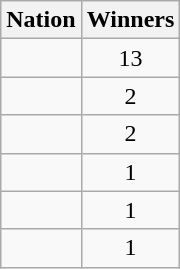<table class="wikitable">
<tr>
<th>Nation</th>
<th>Winners</th>
</tr>
<tr>
<td></td>
<td align="center">13</td>
</tr>
<tr>
<td></td>
<td align="center">2</td>
</tr>
<tr>
<td></td>
<td align="center">2</td>
</tr>
<tr>
<td></td>
<td align="center">1</td>
</tr>
<tr>
<td></td>
<td align="center">1</td>
</tr>
<tr>
<td></td>
<td align="center">1</td>
</tr>
</table>
